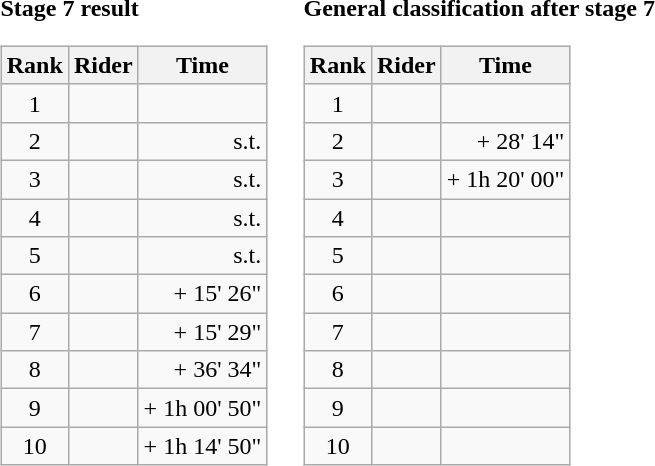<table>
<tr>
<td><strong>Stage 7 result</strong><br><table class="wikitable">
<tr>
<th scope="col">Rank</th>
<th scope="col">Rider</th>
<th scope="col">Time</th>
</tr>
<tr>
<td style="text-align:center;">1</td>
<td></td>
<td style="text-align:right;"></td>
</tr>
<tr>
<td style="text-align:center;">2</td>
<td></td>
<td style="text-align:right;">s.t.</td>
</tr>
<tr>
<td style="text-align:center;">3</td>
<td></td>
<td style="text-align:right;">s.t.</td>
</tr>
<tr>
<td style="text-align:center;">4</td>
<td></td>
<td style="text-align:right;">s.t.</td>
</tr>
<tr>
<td style="text-align:center;">5</td>
<td></td>
<td style="text-align:right;">s.t.</td>
</tr>
<tr>
<td style="text-align:center;">6</td>
<td></td>
<td style="text-align:right;">+ 15' 26"</td>
</tr>
<tr>
<td style="text-align:center;">7</td>
<td></td>
<td style="text-align:right;">+ 15' 29"</td>
</tr>
<tr>
<td style="text-align:center;">8</td>
<td></td>
<td style="text-align:right;">+ 36' 34"</td>
</tr>
<tr>
<td style="text-align:center;">9</td>
<td></td>
<td style="text-align:right;">+ 1h 00' 50"</td>
</tr>
<tr>
<td style="text-align:center;">10</td>
<td></td>
<td style="text-align:right;">+ 1h 14' 50"</td>
</tr>
</table>
</td>
<td></td>
<td><strong>General classification after stage 7</strong><br><table class="wikitable">
<tr>
<th scope="col">Rank</th>
<th scope="col">Rider</th>
<th scope="col">Time</th>
</tr>
<tr>
<td style="text-align:center;">1</td>
<td></td>
<td style="text-align:right;"></td>
</tr>
<tr>
<td style="text-align:center;">2</td>
<td></td>
<td style="text-align:right;">+ 28' 14"</td>
</tr>
<tr>
<td style="text-align:center;">3</td>
<td></td>
<td style="text-align:right;">+ 1h 20' 00"</td>
</tr>
<tr>
<td style="text-align:center;">4</td>
<td></td>
<td></td>
</tr>
<tr>
<td style="text-align:center;">5</td>
<td></td>
<td></td>
</tr>
<tr>
<td style="text-align:center;">6</td>
<td></td>
<td></td>
</tr>
<tr>
<td style="text-align:center;">7</td>
<td></td>
<td></td>
</tr>
<tr>
<td style="text-align:center;">8</td>
<td></td>
<td></td>
</tr>
<tr>
<td style="text-align:center;">9</td>
<td></td>
<td></td>
</tr>
<tr>
<td style="text-align:center;">10</td>
<td></td>
<td></td>
</tr>
</table>
</td>
</tr>
</table>
